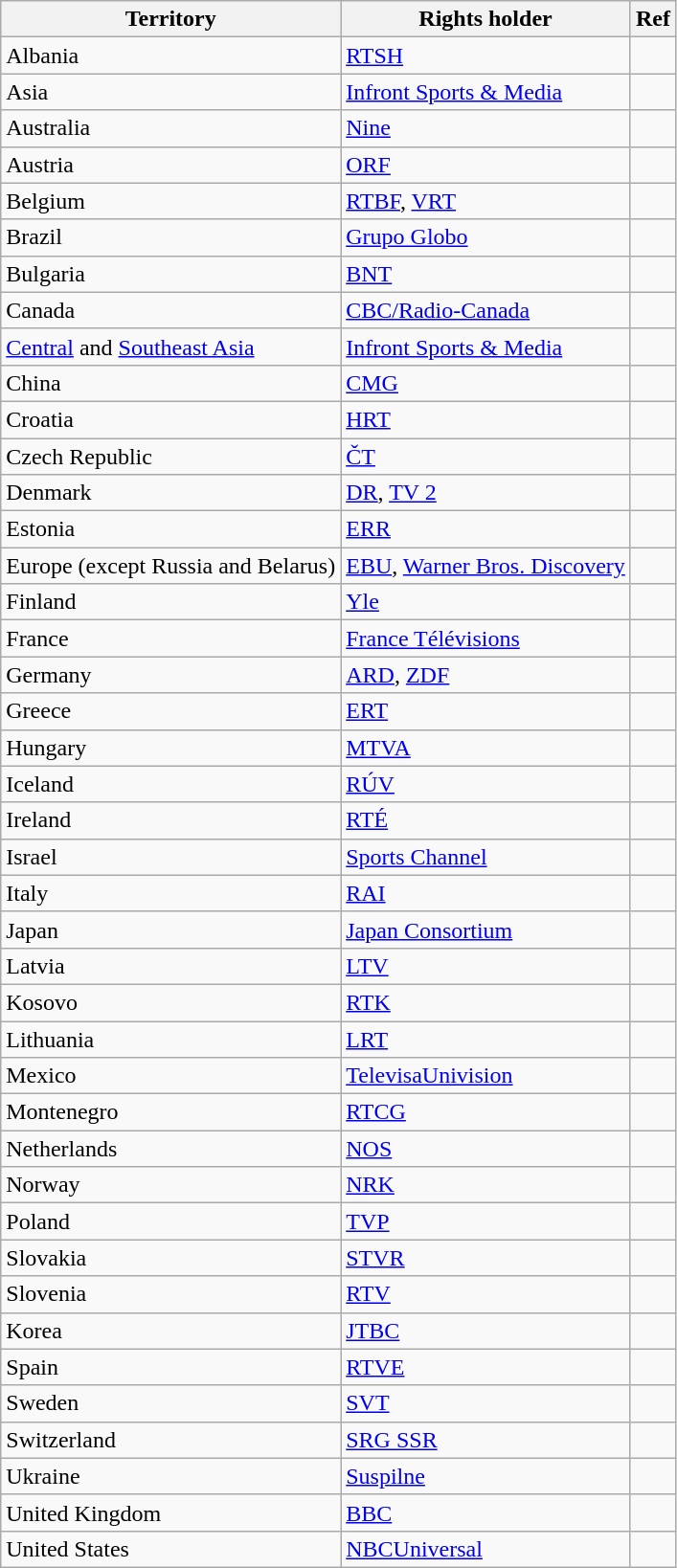<table class="wikitable">
<tr>
<th>Territory</th>
<th>Rights holder</th>
<th>Ref</th>
</tr>
<tr>
<td>Albania</td>
<td><a href='#'>RTSH</a></td>
<td></td>
</tr>
<tr>
<td>Asia</td>
<td><a href='#'>Infront Sports & Media</a></td>
<td></td>
</tr>
<tr>
<td>Australia</td>
<td><a href='#'>Nine</a></td>
<td></td>
</tr>
<tr>
<td>Austria</td>
<td><a href='#'>ORF</a></td>
<td></td>
</tr>
<tr>
<td>Belgium</td>
<td><a href='#'>RTBF</a>, <a href='#'>VRT</a></td>
<td></td>
</tr>
<tr>
<td>Brazil</td>
<td><a href='#'>Grupo Globo</a></td>
<td></td>
</tr>
<tr>
<td>Bulgaria</td>
<td><a href='#'>BNT</a></td>
<td></td>
</tr>
<tr>
<td>Canada</td>
<td><a href='#'>CBC/Radio-Canada</a></td>
<td></td>
</tr>
<tr>
<td><a href='#'>Central</a> and <a href='#'>Southeast Asia</a></td>
<td><a href='#'>Infront Sports & Media</a></td>
<td></td>
</tr>
<tr>
<td>China</td>
<td><a href='#'>CMG</a></td>
<td></td>
</tr>
<tr>
<td>Croatia</td>
<td><a href='#'>HRT</a></td>
<td></td>
</tr>
<tr>
<td>Czech Republic</td>
<td><a href='#'>ČT</a></td>
<td></td>
</tr>
<tr>
<td>Denmark</td>
<td><a href='#'>DR</a>, <a href='#'>TV 2</a></td>
<td></td>
</tr>
<tr>
<td>Estonia</td>
<td><a href='#'>ERR</a></td>
<td></td>
</tr>
<tr>
<td>Europe (except Russia and Belarus)</td>
<td><a href='#'>EBU</a>, <a href='#'>Warner Bros. Discovery</a></td>
<td></td>
</tr>
<tr>
<td>Finland</td>
<td><a href='#'>Yle</a></td>
<td></td>
</tr>
<tr>
<td>France</td>
<td><a href='#'>France Télévisions</a></td>
<td></td>
</tr>
<tr>
<td>Germany</td>
<td><a href='#'>ARD</a>, <a href='#'>ZDF</a></td>
<td></td>
</tr>
<tr>
<td>Greece</td>
<td><a href='#'>ERT</a></td>
<td></td>
</tr>
<tr>
<td>Hungary</td>
<td><a href='#'>MTVA</a></td>
<td></td>
</tr>
<tr>
<td>Iceland</td>
<td><a href='#'>RÚV</a></td>
<td></td>
</tr>
<tr>
<td>Ireland</td>
<td><a href='#'>RTÉ</a></td>
<td></td>
</tr>
<tr>
<td>Israel</td>
<td><a href='#'>Sports Channel</a></td>
<td></td>
</tr>
<tr>
<td>Italy</td>
<td><a href='#'>RAI</a></td>
<td></td>
</tr>
<tr>
<td>Japan</td>
<td><a href='#'>Japan Consortium</a></td>
<td></td>
</tr>
<tr>
<td>Latvia</td>
<td><a href='#'>LTV</a></td>
<td></td>
</tr>
<tr>
<td>Kosovo</td>
<td><a href='#'>RTK</a></td>
<td></td>
</tr>
<tr>
<td>Lithuania</td>
<td><a href='#'>LRT</a></td>
<td></td>
</tr>
<tr>
<td>Mexico</td>
<td><a href='#'>TelevisaUnivision</a></td>
<td></td>
</tr>
<tr>
<td>Montenegro</td>
<td><a href='#'>RTCG</a></td>
<td></td>
</tr>
<tr>
<td>Netherlands</td>
<td><a href='#'>NOS</a></td>
<td></td>
</tr>
<tr>
<td>Norway</td>
<td><a href='#'>NRK</a></td>
<td></td>
</tr>
<tr>
<td>Poland</td>
<td><a href='#'>TVP</a></td>
<td></td>
</tr>
<tr>
<td>Slovakia</td>
<td><a href='#'>STVR</a></td>
<td></td>
</tr>
<tr>
<td>Slovenia</td>
<td><a href='#'>RTV</a></td>
<td></td>
</tr>
<tr>
<td>Korea</td>
<td><a href='#'>JTBC</a></td>
<td></td>
</tr>
<tr>
<td>Spain</td>
<td><a href='#'>RTVE</a></td>
<td></td>
</tr>
<tr>
<td>Sweden</td>
<td><a href='#'>SVT</a></td>
<td></td>
</tr>
<tr>
<td>Switzerland</td>
<td><a href='#'>SRG SSR</a></td>
<td></td>
</tr>
<tr>
<td>Ukraine</td>
<td><a href='#'>Suspilne</a></td>
<td></td>
</tr>
<tr>
<td>United Kingdom</td>
<td><a href='#'>BBC</a></td>
<td></td>
</tr>
<tr>
<td>United States</td>
<td><a href='#'>NBCUniversal</a></td>
<td></td>
</tr>
</table>
